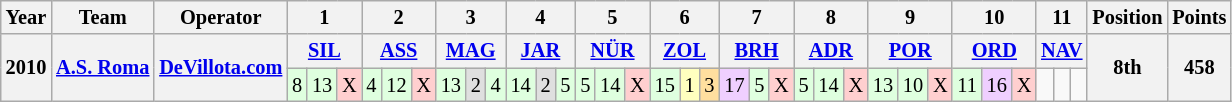<table class="wikitable" style="text-align:center; font-size:85%">
<tr>
<th>Year</th>
<th>Team</th>
<th>Operator</th>
<th colspan=3>1</th>
<th colspan=3>2</th>
<th colspan=3>3</th>
<th colspan=3>4</th>
<th colspan=3>5</th>
<th colspan=3>6</th>
<th colspan=3>7</th>
<th colspan=3>8</th>
<th colspan=3>9</th>
<th colspan=3>10</th>
<th colspan=3>11</th>
<th>Position</th>
<th>Points</th>
</tr>
<tr>
<th rowspan=2>2010</th>
<th rowspan=2 nowrap><a href='#'>A.S. Roma</a></th>
<th rowspan=2 nowrap><a href='#'>DeVillota.com</a></th>
<th colspan=3><a href='#'>SIL</a><br></th>
<th colspan=3><a href='#'>ASS</a><br></th>
<th colspan=3><a href='#'>MAG</a><br></th>
<th colspan=3><a href='#'>JAR</a><br></th>
<th colspan=3><a href='#'>NÜR</a><br></th>
<th colspan=3><a href='#'>ZOL</a><br></th>
<th colspan=3><a href='#'>BRH</a><br></th>
<th colspan=3><a href='#'>ADR</a><br></th>
<th colspan=3><a href='#'>POR</a><br></th>
<th colspan=3><a href='#'>ORD</a><br></th>
<th colspan=3><a href='#'>NAV</a><br></th>
<th rowspan=2>8th</th>
<th rowspan=2>458</th>
</tr>
<tr>
<td style="background:#DFFFDF;">8</td>
<td style="background:#DFFFDF;">13</td>
<td style="background:#FFCFCF;">X</td>
<td style="background:#DFFFDF;">4</td>
<td style="background:#DFFFDF;">12</td>
<td style="background:#FFCFCF;">X</td>
<td style="background:#DFFFDF;">13</td>
<td style="background:#DFDFDF;">2</td>
<td style="background:#DFFFDF;">4</td>
<td style="background:#DFFFDF;">14</td>
<td style="background:#DFDFDF;">2</td>
<td style="background:#DFFFDF;">5</td>
<td style="background:#DFFFDF;">5</td>
<td style="background:#DFFFDF;">14</td>
<td style="background:#FFCFCF;">X</td>
<td style="background:#DFFFDF;">15</td>
<td style="background:#FFFFBF;">1</td>
<td style="background:#FFDF9F;">3</td>
<td style="background:#EFCFFF;">17</td>
<td style="background:#DFFFDF;">5</td>
<td style="background:#FFCFCF;">X</td>
<td style="background:#DFFFDF;">5</td>
<td style="background:#DFFFDF;">14</td>
<td style="background:#FFCFCF;">X</td>
<td style="background:#DFFFDF;">13</td>
<td style="background:#DFFFDF;">10</td>
<td style="background:#FFCFCF;">X</td>
<td style="background:#DFFFDF;">11</td>
<td style="background:#EFCFFF;">16</td>
<td style="background:#FFCFCF;">X</td>
<td></td>
<td></td>
<td></td>
</tr>
</table>
